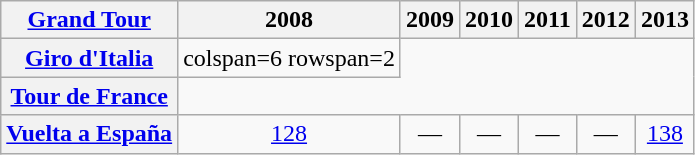<table class="wikitable plainrowheaders">
<tr>
<th scope="col"><a href='#'>Grand Tour</a></th>
<th scope="col">2008</th>
<th scope="col">2009</th>
<th scope="col">2010</th>
<th scope="col">2011</th>
<th scope="col">2012</th>
<th scope="col">2013</th>
</tr>
<tr style="text-align:center;">
<th scope="row"> <a href='#'>Giro d'Italia</a></th>
<td>colspan=6 rowspan=2 </td>
</tr>
<tr style="text-align:center;">
<th scope="row"> <a href='#'>Tour de France</a></th>
</tr>
<tr style="text-align:center;">
<th scope="row"> <a href='#'>Vuelta a España</a></th>
<td><a href='#'>128</a></td>
<td>—</td>
<td>—</td>
<td>—</td>
<td>—</td>
<td><a href='#'>138</a></td>
</tr>
</table>
